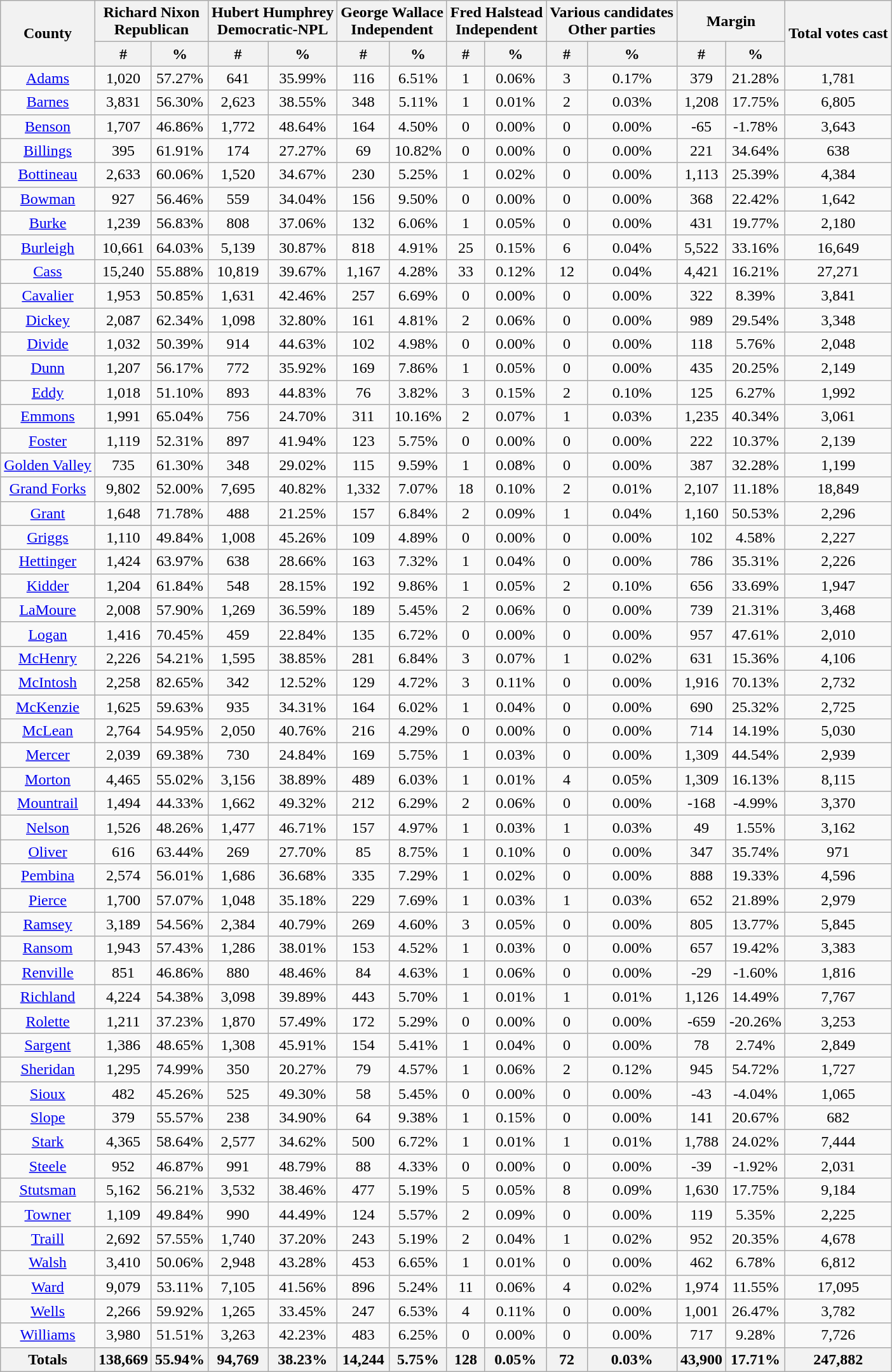<table class="wikitable sortable">
<tr>
<th rowspan="2">County</th>
<th colspan="2">Richard Nixon<br>Republican</th>
<th colspan="2">Hubert Humphrey<br>Democratic-NPL</th>
<th colspan="2">George Wallace<br>Independent</th>
<th colspan="2">Fred Halstead<br>Independent</th>
<th colspan="2">Various candidates<br>Other parties</th>
<th colspan="2">Margin</th>
<th rowspan="2" data-sort-type="number">Total votes cast</th>
</tr>
<tr style="text-align:center;">
<th data-sort-type="number">#</th>
<th data-sort-type="number">%</th>
<th data-sort-type="number">#</th>
<th data-sort-type="number">%</th>
<th data-sort-type="number">#</th>
<th data-sort-type="number">%</th>
<th data-sort-type="number">#</th>
<th data-sort-type="number">%</th>
<th data-sort-type="number">#</th>
<th data-sort-type="number">%</th>
<th data-sort-type="number">#</th>
<th data-sort-type="number">%</th>
</tr>
<tr style="text-align:center;">
<td><a href='#'>Adams</a></td>
<td>1,020</td>
<td>57.27%</td>
<td>641</td>
<td>35.99%</td>
<td>116</td>
<td>6.51%</td>
<td>1</td>
<td>0.06%</td>
<td>3</td>
<td>0.17%</td>
<td>379</td>
<td>21.28%</td>
<td>1,781</td>
</tr>
<tr style="text-align:center;">
<td><a href='#'>Barnes</a></td>
<td>3,831</td>
<td>56.30%</td>
<td>2,623</td>
<td>38.55%</td>
<td>348</td>
<td>5.11%</td>
<td>1</td>
<td>0.01%</td>
<td>2</td>
<td>0.03%</td>
<td>1,208</td>
<td>17.75%</td>
<td>6,805</td>
</tr>
<tr style="text-align:center;">
<td><a href='#'>Benson</a></td>
<td>1,707</td>
<td>46.86%</td>
<td>1,772</td>
<td>48.64%</td>
<td>164</td>
<td>4.50%</td>
<td>0</td>
<td>0.00%</td>
<td>0</td>
<td>0.00%</td>
<td>-65</td>
<td>-1.78%</td>
<td>3,643</td>
</tr>
<tr style="text-align:center;">
<td><a href='#'>Billings</a></td>
<td>395</td>
<td>61.91%</td>
<td>174</td>
<td>27.27%</td>
<td>69</td>
<td>10.82%</td>
<td>0</td>
<td>0.00%</td>
<td>0</td>
<td>0.00%</td>
<td>221</td>
<td>34.64%</td>
<td>638</td>
</tr>
<tr style="text-align:center;">
<td><a href='#'>Bottineau</a></td>
<td>2,633</td>
<td>60.06%</td>
<td>1,520</td>
<td>34.67%</td>
<td>230</td>
<td>5.25%</td>
<td>1</td>
<td>0.02%</td>
<td>0</td>
<td>0.00%</td>
<td>1,113</td>
<td>25.39%</td>
<td>4,384</td>
</tr>
<tr style="text-align:center;">
<td><a href='#'>Bowman</a></td>
<td>927</td>
<td>56.46%</td>
<td>559</td>
<td>34.04%</td>
<td>156</td>
<td>9.50%</td>
<td>0</td>
<td>0.00%</td>
<td>0</td>
<td>0.00%</td>
<td>368</td>
<td>22.42%</td>
<td>1,642</td>
</tr>
<tr style="text-align:center;">
<td><a href='#'>Burke</a></td>
<td>1,239</td>
<td>56.83%</td>
<td>808</td>
<td>37.06%</td>
<td>132</td>
<td>6.06%</td>
<td>1</td>
<td>0.05%</td>
<td>0</td>
<td>0.00%</td>
<td>431</td>
<td>19.77%</td>
<td>2,180</td>
</tr>
<tr style="text-align:center;">
<td><a href='#'>Burleigh</a></td>
<td>10,661</td>
<td>64.03%</td>
<td>5,139</td>
<td>30.87%</td>
<td>818</td>
<td>4.91%</td>
<td>25</td>
<td>0.15%</td>
<td>6</td>
<td>0.04%</td>
<td>5,522</td>
<td>33.16%</td>
<td>16,649</td>
</tr>
<tr style="text-align:center;">
<td><a href='#'>Cass</a></td>
<td>15,240</td>
<td>55.88%</td>
<td>10,819</td>
<td>39.67%</td>
<td>1,167</td>
<td>4.28%</td>
<td>33</td>
<td>0.12%</td>
<td>12</td>
<td>0.04%</td>
<td>4,421</td>
<td>16.21%</td>
<td>27,271</td>
</tr>
<tr style="text-align:center;">
<td><a href='#'>Cavalier</a></td>
<td>1,953</td>
<td>50.85%</td>
<td>1,631</td>
<td>42.46%</td>
<td>257</td>
<td>6.69%</td>
<td>0</td>
<td>0.00%</td>
<td>0</td>
<td>0.00%</td>
<td>322</td>
<td>8.39%</td>
<td>3,841</td>
</tr>
<tr style="text-align:center;">
<td><a href='#'>Dickey</a></td>
<td>2,087</td>
<td>62.34%</td>
<td>1,098</td>
<td>32.80%</td>
<td>161</td>
<td>4.81%</td>
<td>2</td>
<td>0.06%</td>
<td>0</td>
<td>0.00%</td>
<td>989</td>
<td>29.54%</td>
<td>3,348</td>
</tr>
<tr style="text-align:center;">
<td><a href='#'>Divide</a></td>
<td>1,032</td>
<td>50.39%</td>
<td>914</td>
<td>44.63%</td>
<td>102</td>
<td>4.98%</td>
<td>0</td>
<td>0.00%</td>
<td>0</td>
<td>0.00%</td>
<td>118</td>
<td>5.76%</td>
<td>2,048</td>
</tr>
<tr style="text-align:center;">
<td><a href='#'>Dunn</a></td>
<td>1,207</td>
<td>56.17%</td>
<td>772</td>
<td>35.92%</td>
<td>169</td>
<td>7.86%</td>
<td>1</td>
<td>0.05%</td>
<td>0</td>
<td>0.00%</td>
<td>435</td>
<td>20.25%</td>
<td>2,149</td>
</tr>
<tr style="text-align:center;">
<td><a href='#'>Eddy</a></td>
<td>1,018</td>
<td>51.10%</td>
<td>893</td>
<td>44.83%</td>
<td>76</td>
<td>3.82%</td>
<td>3</td>
<td>0.15%</td>
<td>2</td>
<td>0.10%</td>
<td>125</td>
<td>6.27%</td>
<td>1,992</td>
</tr>
<tr style="text-align:center;">
<td><a href='#'>Emmons</a></td>
<td>1,991</td>
<td>65.04%</td>
<td>756</td>
<td>24.70%</td>
<td>311</td>
<td>10.16%</td>
<td>2</td>
<td>0.07%</td>
<td>1</td>
<td>0.03%</td>
<td>1,235</td>
<td>40.34%</td>
<td>3,061</td>
</tr>
<tr style="text-align:center;">
<td><a href='#'>Foster</a></td>
<td>1,119</td>
<td>52.31%</td>
<td>897</td>
<td>41.94%</td>
<td>123</td>
<td>5.75%</td>
<td>0</td>
<td>0.00%</td>
<td>0</td>
<td>0.00%</td>
<td>222</td>
<td>10.37%</td>
<td>2,139</td>
</tr>
<tr style="text-align:center;">
<td><a href='#'>Golden Valley</a></td>
<td>735</td>
<td>61.30%</td>
<td>348</td>
<td>29.02%</td>
<td>115</td>
<td>9.59%</td>
<td>1</td>
<td>0.08%</td>
<td>0</td>
<td>0.00%</td>
<td>387</td>
<td>32.28%</td>
<td>1,199</td>
</tr>
<tr style="text-align:center;">
<td><a href='#'>Grand Forks</a></td>
<td>9,802</td>
<td>52.00%</td>
<td>7,695</td>
<td>40.82%</td>
<td>1,332</td>
<td>7.07%</td>
<td>18</td>
<td>0.10%</td>
<td>2</td>
<td>0.01%</td>
<td>2,107</td>
<td>11.18%</td>
<td>18,849</td>
</tr>
<tr style="text-align:center;">
<td><a href='#'>Grant</a></td>
<td>1,648</td>
<td>71.78%</td>
<td>488</td>
<td>21.25%</td>
<td>157</td>
<td>6.84%</td>
<td>2</td>
<td>0.09%</td>
<td>1</td>
<td>0.04%</td>
<td>1,160</td>
<td>50.53%</td>
<td>2,296</td>
</tr>
<tr style="text-align:center;">
<td><a href='#'>Griggs</a></td>
<td>1,110</td>
<td>49.84%</td>
<td>1,008</td>
<td>45.26%</td>
<td>109</td>
<td>4.89%</td>
<td>0</td>
<td>0.00%</td>
<td>0</td>
<td>0.00%</td>
<td>102</td>
<td>4.58%</td>
<td>2,227</td>
</tr>
<tr style="text-align:center;">
<td><a href='#'>Hettinger</a></td>
<td>1,424</td>
<td>63.97%</td>
<td>638</td>
<td>28.66%</td>
<td>163</td>
<td>7.32%</td>
<td>1</td>
<td>0.04%</td>
<td>0</td>
<td>0.00%</td>
<td>786</td>
<td>35.31%</td>
<td>2,226</td>
</tr>
<tr style="text-align:center;">
<td><a href='#'>Kidder</a></td>
<td>1,204</td>
<td>61.84%</td>
<td>548</td>
<td>28.15%</td>
<td>192</td>
<td>9.86%</td>
<td>1</td>
<td>0.05%</td>
<td>2</td>
<td>0.10%</td>
<td>656</td>
<td>33.69%</td>
<td>1,947</td>
</tr>
<tr style="text-align:center;">
<td><a href='#'>LaMoure</a></td>
<td>2,008</td>
<td>57.90%</td>
<td>1,269</td>
<td>36.59%</td>
<td>189</td>
<td>5.45%</td>
<td>2</td>
<td>0.06%</td>
<td>0</td>
<td>0.00%</td>
<td>739</td>
<td>21.31%</td>
<td>3,468</td>
</tr>
<tr style="text-align:center;">
<td><a href='#'>Logan</a></td>
<td>1,416</td>
<td>70.45%</td>
<td>459</td>
<td>22.84%</td>
<td>135</td>
<td>6.72%</td>
<td>0</td>
<td>0.00%</td>
<td>0</td>
<td>0.00%</td>
<td>957</td>
<td>47.61%</td>
<td>2,010</td>
</tr>
<tr style="text-align:center;">
<td><a href='#'>McHenry</a></td>
<td>2,226</td>
<td>54.21%</td>
<td>1,595</td>
<td>38.85%</td>
<td>281</td>
<td>6.84%</td>
<td>3</td>
<td>0.07%</td>
<td>1</td>
<td>0.02%</td>
<td>631</td>
<td>15.36%</td>
<td>4,106</td>
</tr>
<tr style="text-align:center;">
<td><a href='#'>McIntosh</a></td>
<td>2,258</td>
<td>82.65%</td>
<td>342</td>
<td>12.52%</td>
<td>129</td>
<td>4.72%</td>
<td>3</td>
<td>0.11%</td>
<td>0</td>
<td>0.00%</td>
<td>1,916</td>
<td>70.13%</td>
<td>2,732</td>
</tr>
<tr style="text-align:center;">
<td><a href='#'>McKenzie</a></td>
<td>1,625</td>
<td>59.63%</td>
<td>935</td>
<td>34.31%</td>
<td>164</td>
<td>6.02%</td>
<td>1</td>
<td>0.04%</td>
<td>0</td>
<td>0.00%</td>
<td>690</td>
<td>25.32%</td>
<td>2,725</td>
</tr>
<tr style="text-align:center;">
<td><a href='#'>McLean</a></td>
<td>2,764</td>
<td>54.95%</td>
<td>2,050</td>
<td>40.76%</td>
<td>216</td>
<td>4.29%</td>
<td>0</td>
<td>0.00%</td>
<td>0</td>
<td>0.00%</td>
<td>714</td>
<td>14.19%</td>
<td>5,030</td>
</tr>
<tr style="text-align:center;">
<td><a href='#'>Mercer</a></td>
<td>2,039</td>
<td>69.38%</td>
<td>730</td>
<td>24.84%</td>
<td>169</td>
<td>5.75%</td>
<td>1</td>
<td>0.03%</td>
<td>0</td>
<td>0.00%</td>
<td>1,309</td>
<td>44.54%</td>
<td>2,939</td>
</tr>
<tr style="text-align:center;">
<td><a href='#'>Morton</a></td>
<td>4,465</td>
<td>55.02%</td>
<td>3,156</td>
<td>38.89%</td>
<td>489</td>
<td>6.03%</td>
<td>1</td>
<td>0.01%</td>
<td>4</td>
<td>0.05%</td>
<td>1,309</td>
<td>16.13%</td>
<td>8,115</td>
</tr>
<tr style="text-align:center;">
<td><a href='#'>Mountrail</a></td>
<td>1,494</td>
<td>44.33%</td>
<td>1,662</td>
<td>49.32%</td>
<td>212</td>
<td>6.29%</td>
<td>2</td>
<td>0.06%</td>
<td>0</td>
<td>0.00%</td>
<td>-168</td>
<td>-4.99%</td>
<td>3,370</td>
</tr>
<tr style="text-align:center;">
<td><a href='#'>Nelson</a></td>
<td>1,526</td>
<td>48.26%</td>
<td>1,477</td>
<td>46.71%</td>
<td>157</td>
<td>4.97%</td>
<td>1</td>
<td>0.03%</td>
<td>1</td>
<td>0.03%</td>
<td>49</td>
<td>1.55%</td>
<td>3,162</td>
</tr>
<tr style="text-align:center;">
<td><a href='#'>Oliver</a></td>
<td>616</td>
<td>63.44%</td>
<td>269</td>
<td>27.70%</td>
<td>85</td>
<td>8.75%</td>
<td>1</td>
<td>0.10%</td>
<td>0</td>
<td>0.00%</td>
<td>347</td>
<td>35.74%</td>
<td>971</td>
</tr>
<tr style="text-align:center;">
<td><a href='#'>Pembina</a></td>
<td>2,574</td>
<td>56.01%</td>
<td>1,686</td>
<td>36.68%</td>
<td>335</td>
<td>7.29%</td>
<td>1</td>
<td>0.02%</td>
<td>0</td>
<td>0.00%</td>
<td>888</td>
<td>19.33%</td>
<td>4,596</td>
</tr>
<tr style="text-align:center;">
<td><a href='#'>Pierce</a></td>
<td>1,700</td>
<td>57.07%</td>
<td>1,048</td>
<td>35.18%</td>
<td>229</td>
<td>7.69%</td>
<td>1</td>
<td>0.03%</td>
<td>1</td>
<td>0.03%</td>
<td>652</td>
<td>21.89%</td>
<td>2,979</td>
</tr>
<tr style="text-align:center;">
<td><a href='#'>Ramsey</a></td>
<td>3,189</td>
<td>54.56%</td>
<td>2,384</td>
<td>40.79%</td>
<td>269</td>
<td>4.60%</td>
<td>3</td>
<td>0.05%</td>
<td>0</td>
<td>0.00%</td>
<td>805</td>
<td>13.77%</td>
<td>5,845</td>
</tr>
<tr style="text-align:center;">
<td><a href='#'>Ransom</a></td>
<td>1,943</td>
<td>57.43%</td>
<td>1,286</td>
<td>38.01%</td>
<td>153</td>
<td>4.52%</td>
<td>1</td>
<td>0.03%</td>
<td>0</td>
<td>0.00%</td>
<td>657</td>
<td>19.42%</td>
<td>3,383</td>
</tr>
<tr style="text-align:center;">
<td><a href='#'>Renville</a></td>
<td>851</td>
<td>46.86%</td>
<td>880</td>
<td>48.46%</td>
<td>84</td>
<td>4.63%</td>
<td>1</td>
<td>0.06%</td>
<td>0</td>
<td>0.00%</td>
<td>-29</td>
<td>-1.60%</td>
<td>1,816</td>
</tr>
<tr style="text-align:center;">
<td><a href='#'>Richland</a></td>
<td>4,224</td>
<td>54.38%</td>
<td>3,098</td>
<td>39.89%</td>
<td>443</td>
<td>5.70%</td>
<td>1</td>
<td>0.01%</td>
<td>1</td>
<td>0.01%</td>
<td>1,126</td>
<td>14.49%</td>
<td>7,767</td>
</tr>
<tr style="text-align:center;">
<td><a href='#'>Rolette</a></td>
<td>1,211</td>
<td>37.23%</td>
<td>1,870</td>
<td>57.49%</td>
<td>172</td>
<td>5.29%</td>
<td>0</td>
<td>0.00%</td>
<td>0</td>
<td>0.00%</td>
<td>-659</td>
<td>-20.26%</td>
<td>3,253</td>
</tr>
<tr style="text-align:center;">
<td><a href='#'>Sargent</a></td>
<td>1,386</td>
<td>48.65%</td>
<td>1,308</td>
<td>45.91%</td>
<td>154</td>
<td>5.41%</td>
<td>1</td>
<td>0.04%</td>
<td>0</td>
<td>0.00%</td>
<td>78</td>
<td>2.74%</td>
<td>2,849</td>
</tr>
<tr style="text-align:center;">
<td><a href='#'>Sheridan</a></td>
<td>1,295</td>
<td>74.99%</td>
<td>350</td>
<td>20.27%</td>
<td>79</td>
<td>4.57%</td>
<td>1</td>
<td>0.06%</td>
<td>2</td>
<td>0.12%</td>
<td>945</td>
<td>54.72%</td>
<td>1,727</td>
</tr>
<tr style="text-align:center;">
<td><a href='#'>Sioux</a></td>
<td>482</td>
<td>45.26%</td>
<td>525</td>
<td>49.30%</td>
<td>58</td>
<td>5.45%</td>
<td>0</td>
<td>0.00%</td>
<td>0</td>
<td>0.00%</td>
<td>-43</td>
<td>-4.04%</td>
<td>1,065</td>
</tr>
<tr style="text-align:center;">
<td><a href='#'>Slope</a></td>
<td>379</td>
<td>55.57%</td>
<td>238</td>
<td>34.90%</td>
<td>64</td>
<td>9.38%</td>
<td>1</td>
<td>0.15%</td>
<td>0</td>
<td>0.00%</td>
<td>141</td>
<td>20.67%</td>
<td>682</td>
</tr>
<tr style="text-align:center;">
<td><a href='#'>Stark</a></td>
<td>4,365</td>
<td>58.64%</td>
<td>2,577</td>
<td>34.62%</td>
<td>500</td>
<td>6.72%</td>
<td>1</td>
<td>0.01%</td>
<td>1</td>
<td>0.01%</td>
<td>1,788</td>
<td>24.02%</td>
<td>7,444</td>
</tr>
<tr style="text-align:center;">
<td><a href='#'>Steele</a></td>
<td>952</td>
<td>46.87%</td>
<td>991</td>
<td>48.79%</td>
<td>88</td>
<td>4.33%</td>
<td>0</td>
<td>0.00%</td>
<td>0</td>
<td>0.00%</td>
<td>-39</td>
<td>-1.92%</td>
<td>2,031</td>
</tr>
<tr style="text-align:center;">
<td><a href='#'>Stutsman</a></td>
<td>5,162</td>
<td>56.21%</td>
<td>3,532</td>
<td>38.46%</td>
<td>477</td>
<td>5.19%</td>
<td>5</td>
<td>0.05%</td>
<td>8</td>
<td>0.09%</td>
<td>1,630</td>
<td>17.75%</td>
<td>9,184</td>
</tr>
<tr style="text-align:center;">
<td><a href='#'>Towner</a></td>
<td>1,109</td>
<td>49.84%</td>
<td>990</td>
<td>44.49%</td>
<td>124</td>
<td>5.57%</td>
<td>2</td>
<td>0.09%</td>
<td>0</td>
<td>0.00%</td>
<td>119</td>
<td>5.35%</td>
<td>2,225</td>
</tr>
<tr style="text-align:center;">
<td><a href='#'>Traill</a></td>
<td>2,692</td>
<td>57.55%</td>
<td>1,740</td>
<td>37.20%</td>
<td>243</td>
<td>5.19%</td>
<td>2</td>
<td>0.04%</td>
<td>1</td>
<td>0.02%</td>
<td>952</td>
<td>20.35%</td>
<td>4,678</td>
</tr>
<tr style="text-align:center;">
<td><a href='#'>Walsh</a></td>
<td>3,410</td>
<td>50.06%</td>
<td>2,948</td>
<td>43.28%</td>
<td>453</td>
<td>6.65%</td>
<td>1</td>
<td>0.01%</td>
<td>0</td>
<td>0.00%</td>
<td>462</td>
<td>6.78%</td>
<td>6,812</td>
</tr>
<tr style="text-align:center;">
<td><a href='#'>Ward</a></td>
<td>9,079</td>
<td>53.11%</td>
<td>7,105</td>
<td>41.56%</td>
<td>896</td>
<td>5.24%</td>
<td>11</td>
<td>0.06%</td>
<td>4</td>
<td>0.02%</td>
<td>1,974</td>
<td>11.55%</td>
<td>17,095</td>
</tr>
<tr style="text-align:center;">
<td><a href='#'>Wells</a></td>
<td>2,266</td>
<td>59.92%</td>
<td>1,265</td>
<td>33.45%</td>
<td>247</td>
<td>6.53%</td>
<td>4</td>
<td>0.11%</td>
<td>0</td>
<td>0.00%</td>
<td>1,001</td>
<td>26.47%</td>
<td>3,782</td>
</tr>
<tr style="text-align:center;">
<td><a href='#'>Williams</a></td>
<td>3,980</td>
<td>51.51%</td>
<td>3,263</td>
<td>42.23%</td>
<td>483</td>
<td>6.25%</td>
<td>0</td>
<td>0.00%</td>
<td>0</td>
<td>0.00%</td>
<td>717</td>
<td>9.28%</td>
<td>7,726</td>
</tr>
<tr>
<th>Totals</th>
<th>138,669</th>
<th>55.94%</th>
<th>94,769</th>
<th>38.23%</th>
<th>14,244</th>
<th>5.75%</th>
<th>128</th>
<th>0.05%</th>
<th>72</th>
<th>0.03%</th>
<th>43,900</th>
<th>17.71%</th>
<th>247,882</th>
</tr>
</table>
